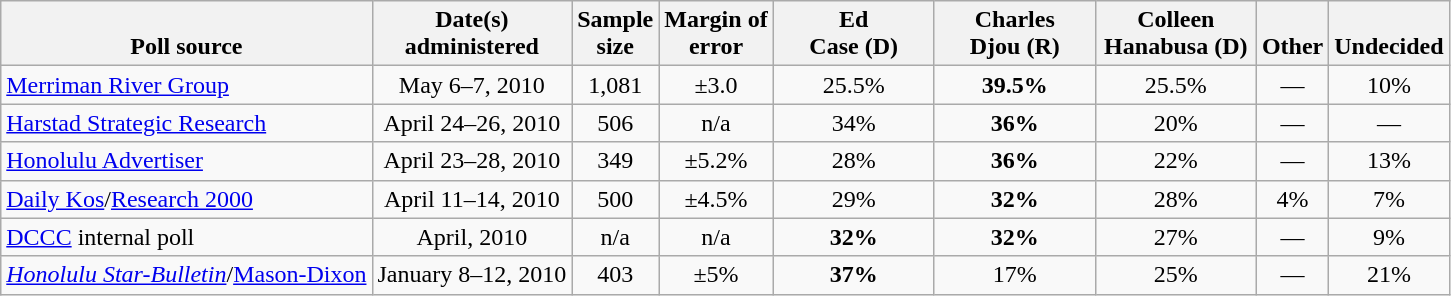<table class="wikitable" style="text-align:center">
<tr style="vertical-align:bottom;">
<th>Poll source</th>
<th>Date(s)<br> administered</th>
<th>Sample<br>size</th>
<th>Margin of<br>error</th>
<th style="width:100px;">Ed<br>Case (D)</th>
<th style="width:100px;">Charles<br>Djou (R)</th>
<th style="width:100px;">Colleen<br>Hanabusa (D)</th>
<th>Other</th>
<th>Undecided</th>
</tr>
<tr>
<td align=left><a href='#'>Merriman River Group</a></td>
<td>May 6–7, 2010</td>
<td>1,081</td>
<td>±3.0</td>
<td>25.5%</td>
<td><strong>39.5%</strong></td>
<td>25.5%</td>
<td>—</td>
<td>10%</td>
</tr>
<tr>
<td align=left><a href='#'>Harstad Strategic Research</a></td>
<td>April 24–26, 2010</td>
<td>506</td>
<td>n/a</td>
<td>34%</td>
<td><strong>36%</strong></td>
<td>20%</td>
<td>—</td>
<td>—</td>
</tr>
<tr>
<td align=left><a href='#'>Honolulu Advertiser</a></td>
<td>April 23–28, 2010</td>
<td>349</td>
<td>±5.2%</td>
<td>28%</td>
<td><strong>36%</strong></td>
<td>22%</td>
<td>—</td>
<td>13%</td>
</tr>
<tr>
<td align=left><a href='#'>Daily Kos</a>/<a href='#'>Research 2000</a></td>
<td>April 11–14, 2010</td>
<td>500</td>
<td>±4.5%</td>
<td>29%</td>
<td><strong>32%</strong></td>
<td>28%</td>
<td>4%</td>
<td>7%</td>
</tr>
<tr>
<td align=left><a href='#'>DCCC</a> internal poll</td>
<td>April, 2010</td>
<td>n/a</td>
<td>n/a</td>
<td><strong>32%</strong></td>
<td><strong>32%</strong></td>
<td>27%</td>
<td>—</td>
<td>9%</td>
</tr>
<tr>
<td align=left><em><a href='#'>Honolulu Star-Bulletin</a></em>/<a href='#'>Mason-Dixon</a></td>
<td>January 8–12, 2010</td>
<td>403</td>
<td>±5%</td>
<td><strong>37%</strong></td>
<td>17%</td>
<td>25%</td>
<td>—</td>
<td>21%</td>
</tr>
</table>
